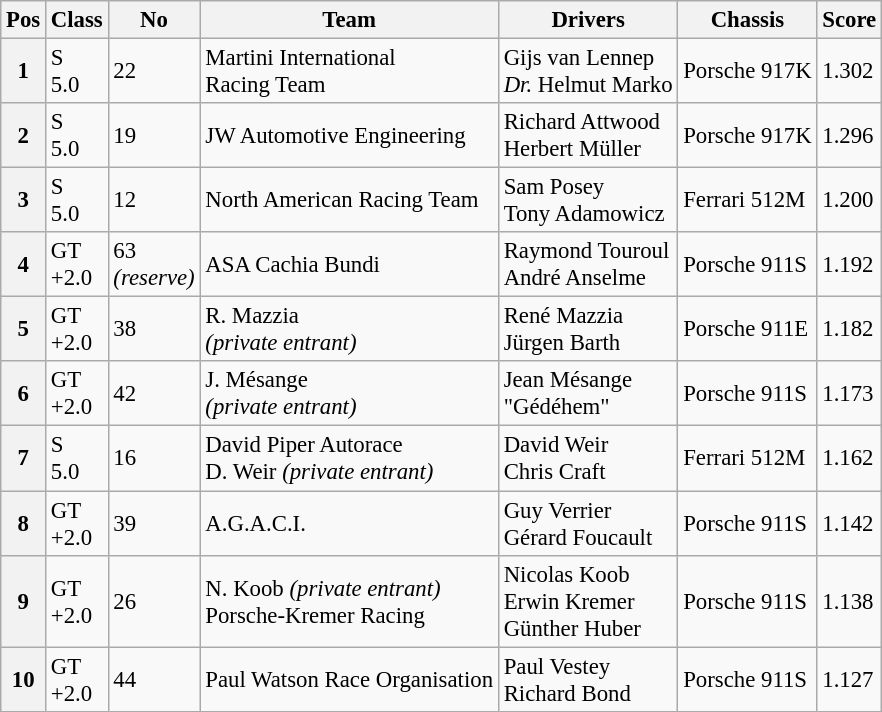<table class="wikitable" style="font-size: 95%;">
<tr>
<th>Pos</th>
<th>Class</th>
<th>No</th>
<th>Team</th>
<th>Drivers</th>
<th>Chassis</th>
<th>Score</th>
</tr>
<tr>
<th>1</th>
<td>S<br>5.0</td>
<td>22</td>
<td> Martini International<br>Racing Team</td>
<td> Gijs van Lennep<br> <em>Dr.</em> Helmut Marko</td>
<td>Porsche 917K</td>
<td>1.302</td>
</tr>
<tr>
<th>2</th>
<td>S<br>5.0</td>
<td>19</td>
<td> JW Automotive Engineering</td>
<td> Richard Attwood<br> Herbert Müller</td>
<td>Porsche 917K</td>
<td>1.296</td>
</tr>
<tr>
<th>3</th>
<td>S<br>5.0</td>
<td>12</td>
<td> North American Racing Team</td>
<td> Sam Posey<br> Tony Adamowicz</td>
<td>Ferrari 512M</td>
<td>1.200</td>
</tr>
<tr>
<th>4</th>
<td>GT<br>+2.0</td>
<td>63<br><em>(reserve)</em></td>
<td> ASA Cachia Bundi</td>
<td> Raymond Touroul<br> André Anselme</td>
<td>Porsche 911S</td>
<td>1.192</td>
</tr>
<tr>
<th>5</th>
<td>GT<br>+2.0</td>
<td>38</td>
<td> R. Mazzia<br><em>(private entrant)</em></td>
<td> René Mazzia<br> Jürgen Barth</td>
<td>Porsche 911E</td>
<td>1.182</td>
</tr>
<tr>
<th>6</th>
<td>GT<br>+2.0</td>
<td>42</td>
<td> J. Mésange<br><em>(private entrant)</em></td>
<td> Jean Mésange<br> "Gédéhem"</td>
<td>Porsche 911S</td>
<td>1.173</td>
</tr>
<tr>
<th>7</th>
<td>S<br>5.0</td>
<td>16</td>
<td> David Piper Autorace<br> D. Weir <em>(private entrant)</em></td>
<td> David Weir<br> Chris Craft</td>
<td>Ferrari 512M</td>
<td>1.162</td>
</tr>
<tr>
<th>8</th>
<td>GT<br>+2.0</td>
<td>39</td>
<td> A.G.A.C.I.</td>
<td> Guy Verrier<br> Gérard Foucault</td>
<td>Porsche 911S</td>
<td>1.142</td>
</tr>
<tr>
<th>9</th>
<td>GT<br>+2.0</td>
<td>26</td>
<td> N. Koob <em>(private entrant)</em><br>  Porsche-Kremer Racing</td>
<td> Nicolas Koob<br> Erwin Kremer<br> Günther Huber</td>
<td>Porsche 911S</td>
<td>1.138</td>
</tr>
<tr>
<th>10</th>
<td>GT<br>+2.0</td>
<td>44</td>
<td> Paul Watson Race Organisation</td>
<td> Paul Vestey<br> Richard Bond</td>
<td>Porsche 911S</td>
<td>1.127</td>
</tr>
</table>
